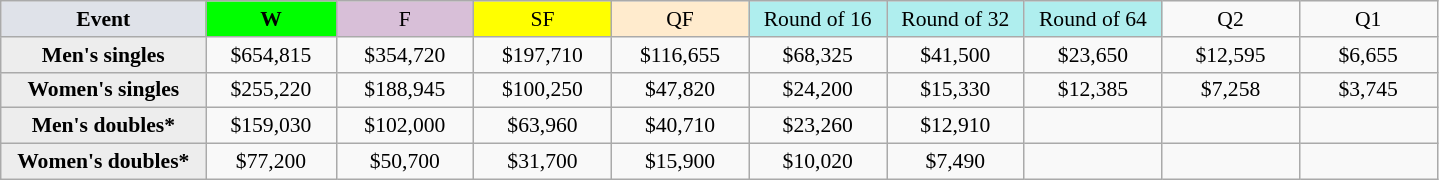<table class=wikitable style=font-size:90%;text-align:center>
<tr>
<td width=130 bgcolor=dfe2e9><strong>Event</strong></td>
<td width=80 bgcolor=lime><strong>W</strong></td>
<td width=85 bgcolor=thistle>F</td>
<td width=85 bgcolor=ffff00>SF</td>
<td width=85 bgcolor=ffebcd>QF</td>
<td width=85 bgcolor=afeeee>Round of 16</td>
<td width=85 bgcolor=afeeee>Round of 32</td>
<td width=85 bgcolor=afeeee>Round of 64</td>
<td width=85>Q2</td>
<td width=85>Q1</td>
</tr>
<tr>
<th style=background:#ededed>Men's singles</th>
<td>$654,815</td>
<td>$354,720</td>
<td>$197,710</td>
<td>$116,655</td>
<td>$68,325</td>
<td>$41,500</td>
<td>$23,650</td>
<td>$12,595</td>
<td>$6,655</td>
</tr>
<tr>
<th style=background:#ededed>Women's singles</th>
<td>$255,220</td>
<td>$188,945</td>
<td>$100,250</td>
<td>$47,820</td>
<td>$24,200</td>
<td>$15,330</td>
<td>$12,385</td>
<td>$7,258</td>
<td>$3,745</td>
</tr>
<tr>
<th style=background:#ededed>Men's doubles*</th>
<td>$159,030</td>
<td>$102,000</td>
<td>$63,960</td>
<td>$40,710</td>
<td>$23,260</td>
<td>$12,910</td>
<td></td>
<td></td>
<td></td>
</tr>
<tr>
<th style=background:#ededed>Women's doubles*</th>
<td>$77,200</td>
<td>$50,700</td>
<td>$31,700</td>
<td>$15,900</td>
<td>$10,020</td>
<td>$7,490</td>
<td></td>
<td></td>
<td></td>
</tr>
</table>
